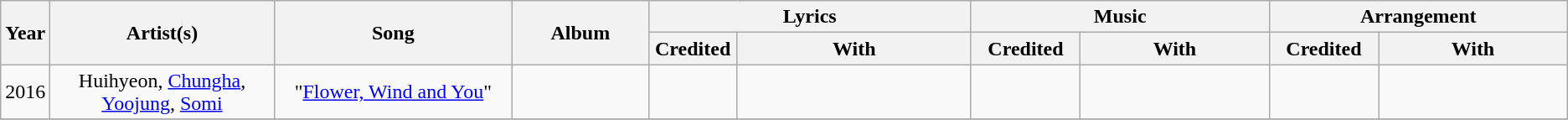<table class="wikitable" style="text-align:center;">
<tr>
<th rowspan="2" style="width:2em;">Year</th>
<th rowspan="2" style="width:12em;">Artist(s)</th>
<th rowspan="2" style="width:13em;">Song</th>
<th rowspan="2" style="width:7em;">Album</th>
<th colspan="2" style="width:16em;">Lyrics</th>
<th colspan="2" style="width:16em;">Music</th>
<th colspan="2" style="width:16em;">Arrangement</th>
</tr>
<tr>
<th style="width:4em;">Credited</th>
<th style="width:13em;">With</th>
<th style="width:4em;">Credited</th>
<th style="width:8em;">With</th>
<th style="width:4em;">Credited</th>
<th style="width:8em;">With</th>
</tr>
<tr>
<td>2016</td>
<td>Huihyeon, <a href='#'>Chungha</a>, <a href='#'>Yoojung</a>, <a href='#'>Somi</a></td>
<td>"<a href='#'>Flower, Wind and You</a>"</td>
<td></td>
<td></td>
<td></td>
<td></td>
<td></td>
<td></td>
<td></td>
</tr>
<tr>
</tr>
</table>
